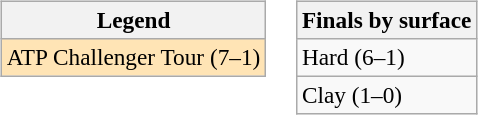<table>
<tr valign=top>
<td><br><table class="wikitable" style=font-size:97%>
<tr>
<th>Legend</th>
</tr>
<tr style="background:moccasin;">
<td>ATP Challenger Tour (7–1)</td>
</tr>
</table>
</td>
<td><br><table class="wikitable" style=font-size:97%>
<tr>
<th>Finals by surface</th>
</tr>
<tr>
<td>Hard (6–1)</td>
</tr>
<tr>
<td>Clay (1–0)</td>
</tr>
</table>
</td>
</tr>
</table>
